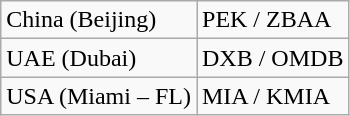<table class="wikitable">
<tr>
<td>China (Beijing)</td>
<td>PEK / ZBAA</td>
</tr>
<tr>
<td>UAE (Dubai)</td>
<td>DXB / OMDB</td>
</tr>
<tr>
<td>USA (Miami – FL)</td>
<td>MIA / KMIA</td>
</tr>
</table>
